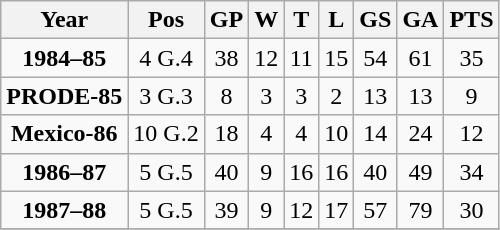<table class="wikitable" style="text-align:center;">
<tr>
<th>Year</th>
<th>Pos</th>
<th>GP</th>
<th>W</th>
<th>T</th>
<th>L</th>
<th>GS</th>
<th>GA</th>
<th>PTS</th>
</tr>
<tr>
<td><strong>1984–85 </strong></td>
<td>4 G.4</td>
<td>38</td>
<td>12</td>
<td>11</td>
<td>15</td>
<td>54</td>
<td>61</td>
<td>35</td>
</tr>
<tr>
<td><strong>PRODE-85</strong></td>
<td>3 G.3</td>
<td>8</td>
<td>3</td>
<td>3</td>
<td>2</td>
<td>13</td>
<td>13</td>
<td>9</td>
</tr>
<tr>
<td><strong>Mexico-86</strong></td>
<td>10 G.2</td>
<td>18</td>
<td>4</td>
<td>4</td>
<td>10</td>
<td>14</td>
<td>24</td>
<td>12</td>
</tr>
<tr>
<td><strong>1986–87</strong></td>
<td>5 G.5</td>
<td>40</td>
<td>9</td>
<td>16</td>
<td>16</td>
<td>40</td>
<td>49</td>
<td>34</td>
</tr>
<tr>
<td><strong>1987–88 </strong></td>
<td>5 G.5</td>
<td>39</td>
<td>9</td>
<td>12</td>
<td>17</td>
<td>57</td>
<td>79</td>
<td>30</td>
</tr>
<tr>
</tr>
</table>
